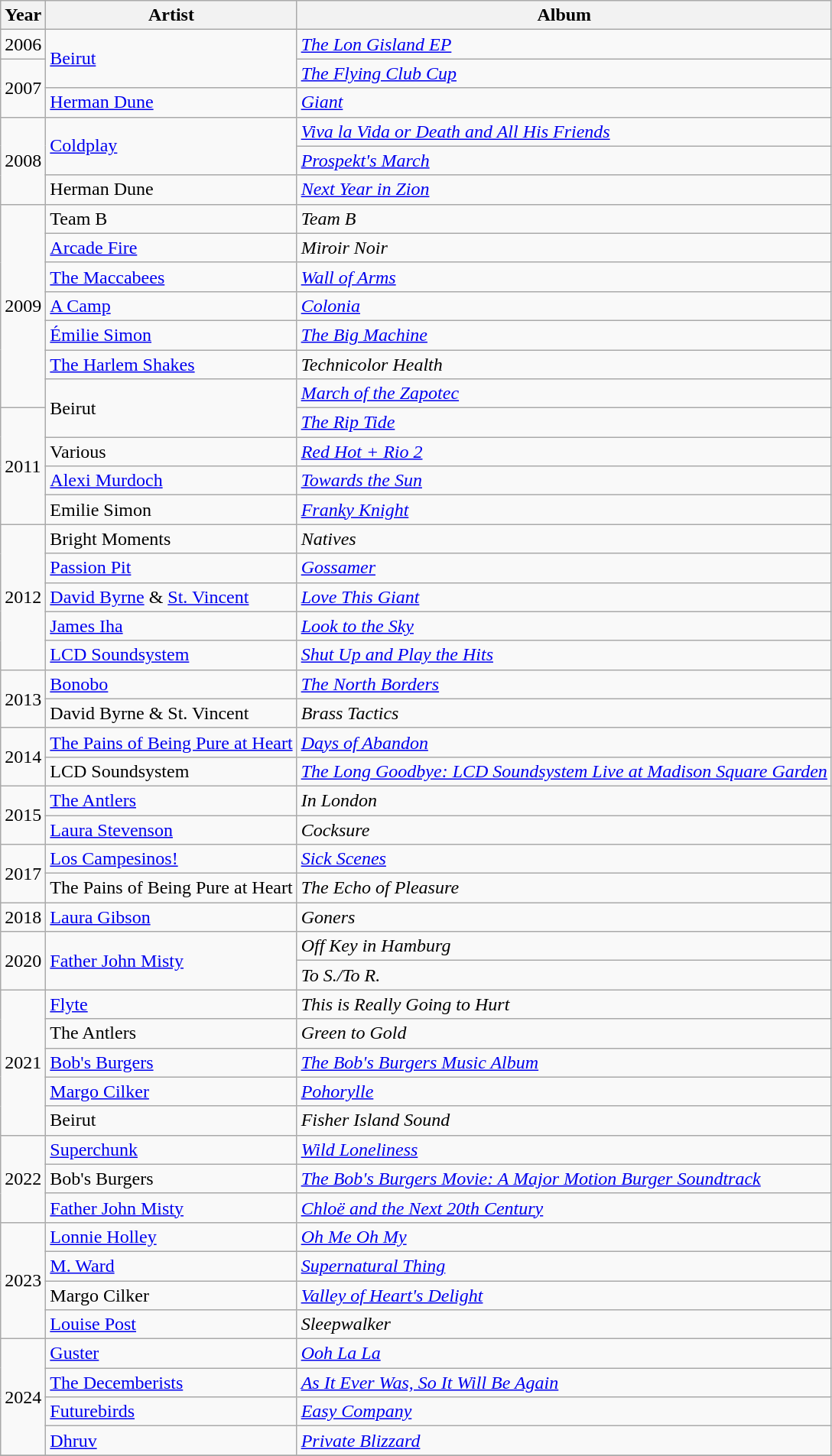<table class="wikitable">
<tr>
<th>Year</th>
<th>Artist</th>
<th>Album</th>
</tr>
<tr>
<td>2006</td>
<td rowspan="2"><a href='#'>Beirut</a></td>
<td><em><a href='#'>The Lon Gisland EP</a></em></td>
</tr>
<tr>
<td rowspan="2">2007</td>
<td><em><a href='#'>The Flying Club Cup</a></em></td>
</tr>
<tr>
<td><a href='#'>Herman Dune</a></td>
<td><em><a href='#'>Giant</a></em></td>
</tr>
<tr>
<td rowspan="3">2008</td>
<td rowspan="2"><a href='#'>Coldplay</a></td>
<td><em><a href='#'>Viva la Vida or Death and All His Friends</a></em></td>
</tr>
<tr>
<td><em><a href='#'>Prospekt's March</a></em></td>
</tr>
<tr>
<td>Herman Dune</td>
<td><em><a href='#'>Next Year in Zion</a></em></td>
</tr>
<tr>
<td rowspan="7">2009</td>
<td>Team B</td>
<td><em>Team B</em></td>
</tr>
<tr>
<td><a href='#'>Arcade Fire</a></td>
<td><em>Miroir Noir</em></td>
</tr>
<tr>
<td><a href='#'>The Maccabees</a></td>
<td><em><a href='#'>Wall of Arms</a></em></td>
</tr>
<tr>
<td><a href='#'>A Camp</a></td>
<td><em><a href='#'>Colonia</a></em></td>
</tr>
<tr>
<td><a href='#'>Émilie Simon</a></td>
<td><em><a href='#'>The Big Machine</a></em></td>
</tr>
<tr>
<td><a href='#'>The Harlem Shakes</a></td>
<td><em>Technicolor Health</em></td>
</tr>
<tr>
<td rowspan="2">Beirut</td>
<td><em><a href='#'>March of the Zapotec</a></em></td>
</tr>
<tr>
<td rowspan="4">2011</td>
<td><em><a href='#'>The Rip Tide</a></em></td>
</tr>
<tr>
<td>Various</td>
<td><em><a href='#'>Red Hot + Rio 2</a></em></td>
</tr>
<tr>
<td><a href='#'>Alexi Murdoch</a></td>
<td><em><a href='#'>Towards the Sun</a></em></td>
</tr>
<tr>
<td>Emilie Simon</td>
<td><em><a href='#'>Franky Knight</a></em></td>
</tr>
<tr>
<td rowspan="5">2012</td>
<td>Bright Moments</td>
<td><em>Natives</em></td>
</tr>
<tr>
<td><a href='#'>Passion Pit</a></td>
<td><em><a href='#'>Gossamer</a></em></td>
</tr>
<tr>
<td><a href='#'>David Byrne</a> & <a href='#'>St. Vincent</a></td>
<td><em><a href='#'>Love This Giant</a></em></td>
</tr>
<tr>
<td><a href='#'>James Iha</a></td>
<td><em><a href='#'>Look to the Sky</a></em></td>
</tr>
<tr>
<td><a href='#'>LCD Soundsystem</a></td>
<td><em><a href='#'>Shut Up and Play the Hits</a></em></td>
</tr>
<tr>
<td rowspan="2">2013</td>
<td><a href='#'>Bonobo</a></td>
<td><em><a href='#'>The North Borders</a></em></td>
</tr>
<tr>
<td>David Byrne & St. Vincent</td>
<td><em>Brass Tactics</em></td>
</tr>
<tr>
<td rowspan="2">2014</td>
<td><a href='#'>The Pains of Being Pure at Heart</a></td>
<td><em><a href='#'>Days of Abandon</a></em></td>
</tr>
<tr>
<td>LCD Soundsystem</td>
<td><em><a href='#'>The Long Goodbye: LCD Soundsystem Live at Madison Square Garden</a></em></td>
</tr>
<tr>
<td rowspan="2">2015</td>
<td><a href='#'>The Antlers</a></td>
<td><em>In London</em></td>
</tr>
<tr>
<td><a href='#'>Laura Stevenson</a></td>
<td><em>Cocksure</em></td>
</tr>
<tr>
<td rowspan="2">2017</td>
<td><a href='#'>Los Campesinos!</a></td>
<td><em><a href='#'>Sick Scenes</a></em></td>
</tr>
<tr>
<td>The Pains of Being Pure at Heart</td>
<td><em>The Echo of Pleasure</em></td>
</tr>
<tr>
<td>2018</td>
<td><a href='#'>Laura Gibson</a></td>
<td><em>Goners</em></td>
</tr>
<tr>
<td rowspan="2">2020</td>
<td rowspan="2"><a href='#'>Father John Misty</a></td>
<td><em>Off Key in Hamburg</em></td>
</tr>
<tr>
<td><em>To S./To R.</em></td>
</tr>
<tr>
<td rowspan="5">2021</td>
<td><a href='#'>Flyte</a></td>
<td><em>This is Really Going to Hurt</em></td>
</tr>
<tr>
<td>The Antlers</td>
<td><em>Green to Gold</em></td>
</tr>
<tr>
<td><a href='#'>Bob's Burgers</a></td>
<td><em><a href='#'>The Bob's Burgers Music Album</a></em></td>
</tr>
<tr>
<td><a href='#'>Margo Cilker</a></td>
<td><em><a href='#'>Pohorylle</a></em></td>
</tr>
<tr>
<td>Beirut</td>
<td><em>Fisher Island Sound</em></td>
</tr>
<tr>
<td rowspan="3">2022</td>
<td><a href='#'>Superchunk</a></td>
<td><em><a href='#'>Wild Loneliness</a></em></td>
</tr>
<tr>
<td>Bob's Burgers</td>
<td><em><a href='#'>The Bob's Burgers Movie: A Major Motion Burger Soundtrack</a></em></td>
</tr>
<tr>
<td><a href='#'>Father John Misty</a></td>
<td><em><a href='#'>Chloë and the Next 20th Century</a></em></td>
</tr>
<tr>
<td rowspan="4">2023</td>
<td><a href='#'>Lonnie Holley</a></td>
<td><em><a href='#'>Oh Me Oh My</a></em></td>
</tr>
<tr>
<td><a href='#'>M. Ward</a></td>
<td><em><a href='#'>Supernatural Thing</a></em></td>
</tr>
<tr>
<td>Margo Cilker</td>
<td><em><a href='#'>Valley of Heart's Delight</a></em></td>
</tr>
<tr>
<td><a href='#'>Louise Post</a></td>
<td><em>Sleepwalker</em></td>
</tr>
<tr>
<td rowspan="4">2024</td>
<td><a href='#'>Guster</a></td>
<td><em><a href='#'>Ooh La La</a></em></td>
</tr>
<tr>
<td><a href='#'>The Decemberists</a></td>
<td><em><a href='#'>As It Ever Was, So It Will Be Again</a></em></td>
</tr>
<tr>
<td><a href='#'>Futurebirds</a></td>
<td><em><a href='#'>Easy Company</a></em></td>
</tr>
<tr>
<td><a href='#'>Dhruv</a></td>
<td><em><a href='#'>Private Blizzard</a></em></td>
</tr>
<tr>
</tr>
</table>
